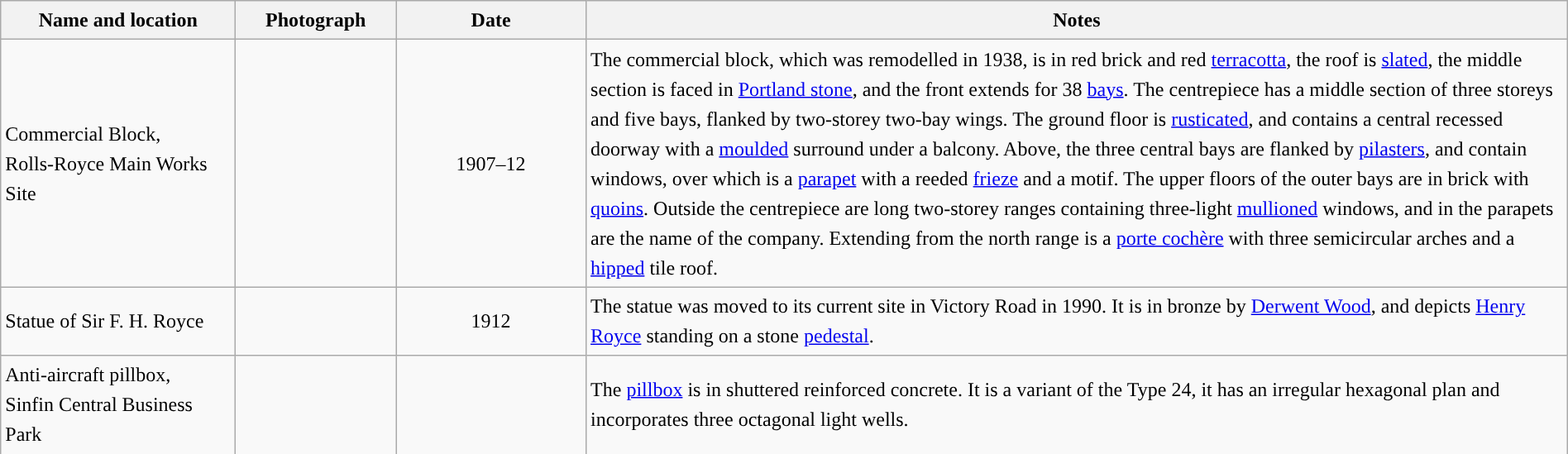<table class="wikitable sortable plainrowheaders" style="width:100%;border:0px;text-align:left;line-height:150%;">
<tr>
<th scope="col"  style="width:150px">Name and location</th>
<th scope="col"  style="width:100px" class="unsortable">Photograph</th>
<th scope="col"  style="width:120px">Date</th>
<th scope="col"  style="width:650px" class="unsortable">Notes</th>
</tr>
<tr>
<td>Commercial Block,<br>Rolls-Royce Main Works Site<br><small></small></td>
<td></td>
<td align="center">1907–12</td>
<td>The commercial block, which was remodelled in 1938, is in red brick and red <a href='#'>terracotta</a>, the roof is <a href='#'>slated</a>, the middle section is faced in <a href='#'>Portland stone</a>, and the front extends for 38 <a href='#'>bays</a>.  The centrepiece has a middle section of three storeys and five bays, flanked by two-storey two-bay wings.  The ground floor is <a href='#'>rusticated</a>, and contains a central recessed doorway with a <a href='#'>moulded</a> surround under a balcony.  Above, the three central bays are flanked by <a href='#'>pilasters</a>, and contain windows, over which is a <a href='#'>parapet</a> with a reeded <a href='#'>frieze</a> and a motif.  The upper floors of the outer bays are in brick with <a href='#'>quoins</a>.  Outside the centrepiece are long two-storey ranges containing three-light <a href='#'>mullioned</a> windows, and in the parapets are the name of the company.  Extending from the north range is a <a href='#'>porte cochère</a> with three semicircular arches and a <a href='#'>hipped</a> tile roof.</td>
</tr>
<tr>
<td>Statue of Sir F. H. Royce<br><small></small></td>
<td></td>
<td align="center">1912</td>
<td>The statue was moved to its current site in Victory Road in 1990.  It is in bronze by <a href='#'>Derwent Wood</a>, and depicts <a href='#'>Henry Royce</a> standing on a stone <a href='#'>pedestal</a>.</td>
</tr>
<tr>
<td>Anti-aircraft pillbox,<br>Sinfin Central Business Park<br><small></small></td>
<td></td>
<td align="center"></td>
<td>The <a href='#'>pillbox</a> is in shuttered reinforced concrete.  It is a variant of the Type 24, it has an irregular hexagonal plan and incorporates three octagonal light wells.</td>
</tr>
<tr>
</tr>
</table>
